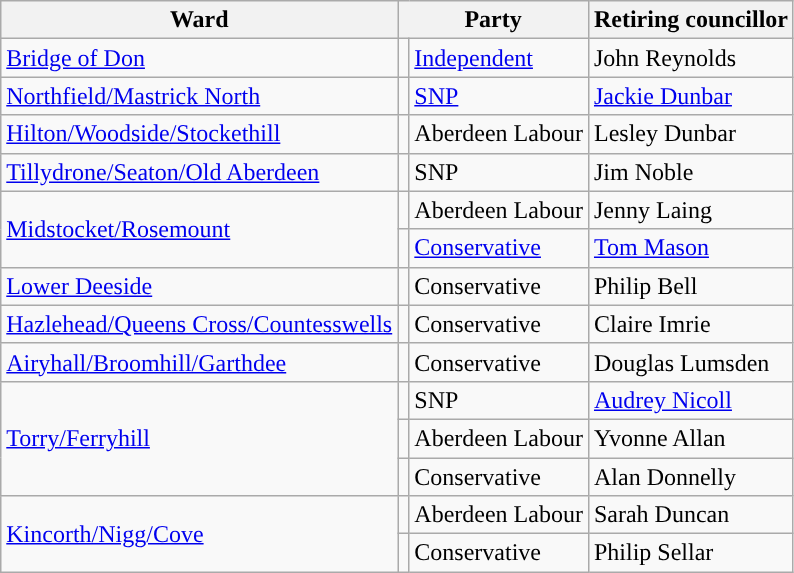<table class="wikitable sortable">
<tr>
<th scope="col">Ward</th>
<th scope="col" colspan="2">Party</th>
<th scope="col">Retiring councillor</th>
</tr>
<tr>
<td scope="row"><a href='#'>Bridge of Don</a></td>
<td style="background-color: "></td>
<td><a href='#'>Independent</a></td>
<td>John Reynolds</td>
</tr>
<tr>
<td scope="row"><a href='#'>Northfield/Mastrick North</a></td>
<td style="background-color: "></td>
<td><a href='#'>SNP</a></td>
<td><a href='#'>Jackie Dunbar</a></td>
</tr>
<tr>
<td scope="row"><a href='#'>Hilton/Woodside/Stockethill</a></td>
<td style="background-color: "></td>
<td>Aberdeen Labour</td>
<td>Lesley Dunbar</td>
</tr>
<tr>
<td scope="row"><a href='#'>Tillydrone/Seaton/Old Aberdeen</a></td>
<td style="background-color: "></td>
<td>SNP</td>
<td>Jim Noble</td>
</tr>
<tr>
<td scope="row" rowspan="2"><a href='#'>Midstocket/Rosemount</a></td>
<td style="background-color: "></td>
<td>Aberdeen Labour</td>
<td>Jenny Laing</td>
</tr>
<tr>
<td style="background-color: "></td>
<td><a href='#'>Conservative</a></td>
<td><a href='#'>Tom Mason</a></td>
</tr>
<tr>
<td scope="row"><a href='#'>Lower Deeside</a></td>
<td style="background-color: "></td>
<td>Conservative</td>
<td>Philip Bell</td>
</tr>
<tr>
<td scope="row"><a href='#'>Hazlehead/Queens Cross/Countesswells</a></td>
<td style="background-color: "></td>
<td>Conservative</td>
<td>Claire Imrie</td>
</tr>
<tr>
<td scope="row"><a href='#'>Airyhall/Broomhill/Garthdee</a></td>
<td style="background-color: "></td>
<td>Conservative</td>
<td>Douglas Lumsden</td>
</tr>
<tr>
<td scope="row" rowspan="3"><a href='#'>Torry/Ferryhill</a></td>
<td style="background-color: "></td>
<td>SNP</td>
<td><a href='#'>Audrey Nicoll</a></td>
</tr>
<tr>
<td style="background-color: "></td>
<td>Aberdeen Labour</td>
<td>Yvonne Allan</td>
</tr>
<tr>
<td style="background-color: "></td>
<td>Conservative</td>
<td>Alan Donnelly</td>
</tr>
<tr>
<td scope="row" rowspan="2"><a href='#'>Kincorth/Nigg/Cove</a></td>
<td style="background-color: "></td>
<td>Aberdeen Labour</td>
<td>Sarah Duncan</td>
</tr>
<tr>
<td style="background-color: "></td>
<td>Conservative</td>
<td>Philip Sellar</td>
</tr>
</table>
